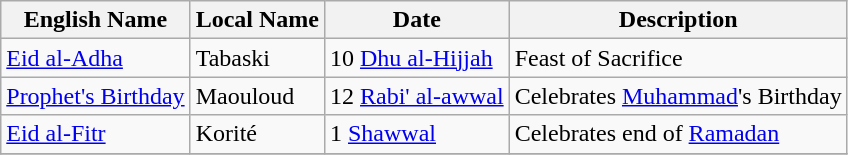<table class="wikitable">
<tr>
<th>English Name</th>
<th>Local Name</th>
<th>Date</th>
<th>Description</th>
</tr>
<tr --->
<td><a href='#'>Eid al-Adha</a></td>
<td>Tabaski</td>
<td>10 <a href='#'>Dhu al-Hijjah</a></td>
<td>Feast of Sacrifice</td>
</tr>
<tr --->
<td><a href='#'>Prophet's Birthday</a></td>
<td>Maouloud</td>
<td>12 <a href='#'>Rabi' al-awwal</a></td>
<td>Celebrates <a href='#'>Muhammad</a>'s Birthday</td>
</tr>
<tr --->
<td><a href='#'>Eid al-Fitr</a></td>
<td>Korité</td>
<td>1 <a href='#'>Shawwal</a></td>
<td>Celebrates end of <a href='#'>Ramadan</a></td>
</tr>
<tr --->
</tr>
</table>
